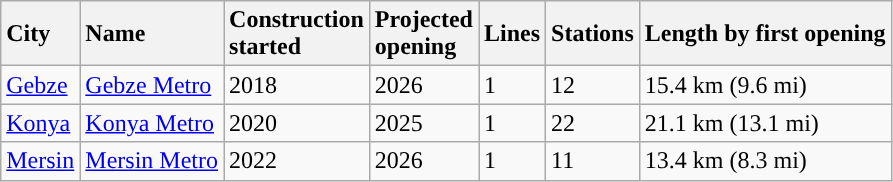<table class="wikitable sortable static-row-numbers">
<tr>
<th style="text-align:left;">City</th>
<th style="text-align:left;" ;width:18em;">Name</th>
<th style="text-align:left; width:5em;">Construction started</th>
<th style="text-align:left;" data-sort-type="isoDate">Projected<br>opening</th>
<th style="text-align:left;">Lines</th>
<th style="text-align:left;">Stations</th>
<th style="text-align:left;">Length by first opening</th>
</tr>
<tr>
<td><a href='#'>Gebze</a></td>
<td> <a href='#'>Gebze Metro</a></td>
<td style="text-align:left">2018</td>
<td style="text-align:left">2026</td>
<td>1</td>
<td>12</td>
<td>15.4 km (9.6 mi)</td>
</tr>
<tr>
<td><a href='#'>Konya</a></td>
<td> <a href='#'>Konya Metro</a></td>
<td>2020</td>
<td>2025</td>
<td>1</td>
<td>22</td>
<td>21.1 km (13.1 mi)</td>
</tr>
<tr>
<td><a href='#'>Mersin</a></td>
<td> <a href='#'>Mersin Metro</a></td>
<td style="text-align:left">2022</td>
<td style="text-align:left">2026</td>
<td>1</td>
<td>11</td>
<td>13.4 km (8.3 mi)</td>
</tr>
</table>
